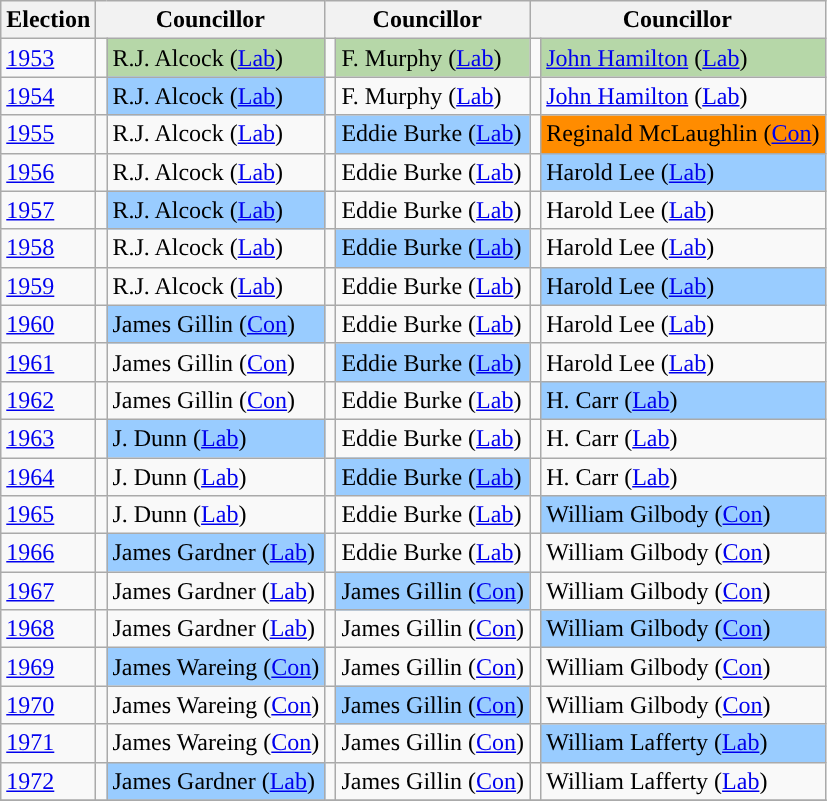<table class="wikitable">
<tr>
<th>Election</th>
<th colspan="2">Councillor</th>
<th colspan="2">Councillor</th>
<th colspan="2">Councillor</th>
</tr>
<tr>
<td><a href='#'>1953</a></td>
<td style="background-color: "></td>
<td bgcolor="#B6D7A8">R.J. Alcock (<a href='#'>Lab</a>)</td>
<td style="background-color: "></td>
<td bgcolor="#B6D7A8">F. Murphy (<a href='#'>Lab</a>)</td>
<td style="background-color: "></td>
<td bgcolor="#B6D7A8"><a href='#'>John Hamilton</a> (<a href='#'>Lab</a>)</td>
</tr>
<tr>
<td><a href='#'>1954</a></td>
<td style="background-color: "></td>
<td bgcolor="#99CCFF">R.J. Alcock (<a href='#'>Lab</a>)</td>
<td style="background-color: "></td>
<td>F. Murphy (<a href='#'>Lab</a>)</td>
<td style="background-color: "></td>
<td><a href='#'>John Hamilton</a> (<a href='#'>Lab</a>)</td>
</tr>
<tr>
<td><a href='#'>1955</a></td>
<td style="background-color: "></td>
<td>R.J. Alcock (<a href='#'>Lab</a>)</td>
<td style="background-color: "></td>
<td bgcolor="#99CCFF">Eddie Burke (<a href='#'>Lab</a>)</td>
<td style="background-color: "></td>
<td bgcolor="#FF8C00">Reginald McLaughlin (<a href='#'>Con</a>)</td>
</tr>
<tr>
<td><a href='#'>1956</a></td>
<td style="background-color: "></td>
<td>R.J. Alcock (<a href='#'>Lab</a>)</td>
<td style="background-color: "></td>
<td>Eddie Burke (<a href='#'>Lab</a>)</td>
<td style="background-color: "></td>
<td bgcolor="#99CCFF">Harold Lee (<a href='#'>Lab</a>)</td>
</tr>
<tr>
<td><a href='#'>1957</a></td>
<td style="background-color: "></td>
<td bgcolor="#99CCFF">R.J. Alcock (<a href='#'>Lab</a>)</td>
<td style="background-color: "></td>
<td>Eddie Burke (<a href='#'>Lab</a>)</td>
<td style="background-color: "></td>
<td>Harold Lee (<a href='#'>Lab</a>)</td>
</tr>
<tr>
<td><a href='#'>1958</a></td>
<td style="background-color: "></td>
<td>R.J. Alcock (<a href='#'>Lab</a>)</td>
<td style="background-color: "></td>
<td bgcolor="#99CCFF">Eddie Burke (<a href='#'>Lab</a>)</td>
<td style="background-color: "></td>
<td>Harold Lee (<a href='#'>Lab</a>)</td>
</tr>
<tr>
<td><a href='#'>1959</a></td>
<td style="background-color: "></td>
<td>R.J. Alcock (<a href='#'>Lab</a>)</td>
<td style="background-color: "></td>
<td>Eddie Burke (<a href='#'>Lab</a>)</td>
<td style="background-color: "></td>
<td bgcolor="#99CCFF">Harold Lee (<a href='#'>Lab</a>)</td>
</tr>
<tr>
<td><a href='#'>1960</a></td>
<td style="background-color: "></td>
<td bgcolor="#99CCFF">James Gillin (<a href='#'>Con</a>)</td>
<td style="background-color: "></td>
<td>Eddie Burke (<a href='#'>Lab</a>)</td>
<td style="background-color: "></td>
<td>Harold Lee (<a href='#'>Lab</a>)</td>
</tr>
<tr>
<td><a href='#'>1961</a></td>
<td style="background-color: "></td>
<td>James Gillin (<a href='#'>Con</a>)</td>
<td style="background-color: "></td>
<td bgcolor="#99CCFF">Eddie Burke (<a href='#'>Lab</a>)</td>
<td style="background-color: "></td>
<td>Harold Lee (<a href='#'>Lab</a>)</td>
</tr>
<tr>
<td><a href='#'>1962</a></td>
<td style="background-color: "></td>
<td>James Gillin (<a href='#'>Con</a>)</td>
<td style="background-color: "></td>
<td>Eddie Burke (<a href='#'>Lab</a>)</td>
<td style="background-color: "></td>
<td bgcolor="#99CCFF">H. Carr (<a href='#'>Lab</a>)</td>
</tr>
<tr>
<td><a href='#'>1963</a></td>
<td style="background-color: "></td>
<td bgcolor="#99CCFF">J. Dunn (<a href='#'>Lab</a>)</td>
<td style="background-color: "></td>
<td>Eddie Burke (<a href='#'>Lab</a>)</td>
<td style="background-color: "></td>
<td>H. Carr (<a href='#'>Lab</a>)</td>
</tr>
<tr>
<td><a href='#'>1964</a></td>
<td style="background-color: "></td>
<td>J. Dunn (<a href='#'>Lab</a>)</td>
<td style="background-color: "></td>
<td bgcolor="#99CCFF">Eddie Burke (<a href='#'>Lab</a>)</td>
<td style="background-color: "></td>
<td>H. Carr (<a href='#'>Lab</a>)</td>
</tr>
<tr>
<td><a href='#'>1965</a></td>
<td style="background-color: "></td>
<td>J. Dunn (<a href='#'>Lab</a>)</td>
<td style="background-color: "></td>
<td>Eddie Burke (<a href='#'>Lab</a>)</td>
<td style="background-color: "></td>
<td bgcolor="#99CCFF">William Gilbody (<a href='#'>Con</a>)</td>
</tr>
<tr>
<td><a href='#'>1966</a></td>
<td style="background-color: "></td>
<td bgcolor="#99CCFF">James Gardner (<a href='#'>Lab</a>)</td>
<td style="background-color: "></td>
<td>Eddie Burke (<a href='#'>Lab</a>)</td>
<td style="background-color: "></td>
<td>William Gilbody (<a href='#'>Con</a>)</td>
</tr>
<tr>
<td><a href='#'>1967</a></td>
<td style="background-color: "></td>
<td>James Gardner (<a href='#'>Lab</a>)</td>
<td style="background-color: "></td>
<td bgcolor="#99CCFF">James Gillin (<a href='#'>Con</a>)</td>
<td style="background-color: "></td>
<td>William Gilbody (<a href='#'>Con</a>)</td>
</tr>
<tr>
<td><a href='#'>1968</a></td>
<td style="background-color: "></td>
<td>James Gardner (<a href='#'>Lab</a>)</td>
<td style="background-color: "></td>
<td>James Gillin (<a href='#'>Con</a>)</td>
<td style="background-color: "></td>
<td bgcolor="#99CCFF">William Gilbody (<a href='#'>Con</a>)</td>
</tr>
<tr>
<td><a href='#'>1969</a></td>
<td style="background-color: "></td>
<td bgcolor="#99CCFF">James Wareing (<a href='#'>Con</a>)</td>
<td style="background-color: "></td>
<td>James Gillin (<a href='#'>Con</a>)</td>
<td style="background-color: "></td>
<td>William Gilbody (<a href='#'>Con</a>)</td>
</tr>
<tr>
<td><a href='#'>1970</a></td>
<td style="background-color: "></td>
<td>James Wareing (<a href='#'>Con</a>)</td>
<td style="background-color: "></td>
<td bgcolor="#99CCFF">James Gillin (<a href='#'>Con</a>)</td>
<td style="background-color: "></td>
<td>William Gilbody (<a href='#'>Con</a>)</td>
</tr>
<tr>
<td><a href='#'>1971</a></td>
<td style="background-color: "></td>
<td>James Wareing (<a href='#'>Con</a>)</td>
<td style="background-color: "></td>
<td>James Gillin (<a href='#'>Con</a>)</td>
<td style="background-color: "></td>
<td bgcolor="#99CCFF">William Lafferty (<a href='#'>Lab</a>)</td>
</tr>
<tr>
<td><a href='#'>1972</a></td>
<td style="background-color: "></td>
<td bgcolor="#99CCFF">James Gardner (<a href='#'>Lab</a>)</td>
<td style="background-color: "></td>
<td>James Gillin (<a href='#'>Con</a>)</td>
<td style="background-color: "></td>
<td>William Lafferty (<a href='#'>Lab</a>)</td>
</tr>
<tr>
</tr>
</table>
